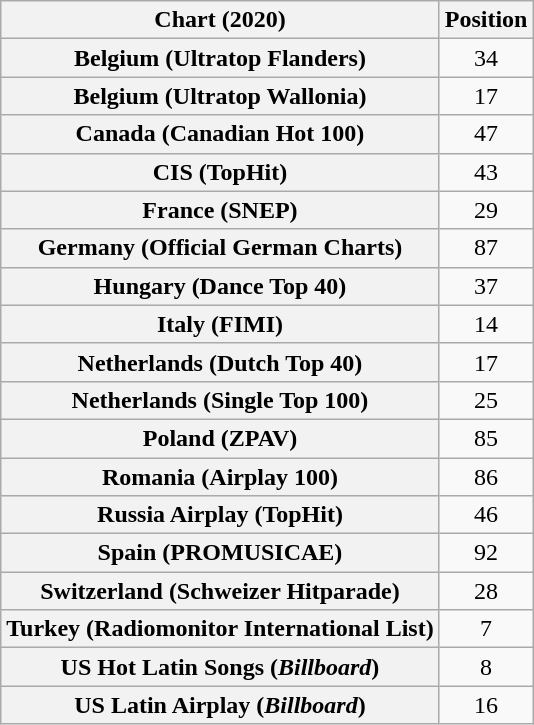<table class="wikitable sortable plainrowheaders" style="text-align:center">
<tr>
<th scope="col">Chart (2020)</th>
<th scope="col">Position</th>
</tr>
<tr>
<th scope="row">Belgium (Ultratop Flanders)</th>
<td>34</td>
</tr>
<tr>
<th scope="row">Belgium (Ultratop Wallonia)</th>
<td>17</td>
</tr>
<tr>
<th scope="row">Canada (Canadian Hot 100)</th>
<td>47</td>
</tr>
<tr>
<th scope="row">CIS (TopHit)</th>
<td>43</td>
</tr>
<tr>
<th scope="row">France (SNEP)</th>
<td>29</td>
</tr>
<tr>
<th scope="row">Germany (Official German Charts)</th>
<td>87</td>
</tr>
<tr>
<th scope="row">Hungary (Dance Top 40)</th>
<td>37</td>
</tr>
<tr>
<th scope="row">Italy (FIMI)</th>
<td>14</td>
</tr>
<tr>
<th scope="row">Netherlands (Dutch Top 40)</th>
<td>17</td>
</tr>
<tr>
<th scope="row">Netherlands (Single Top 100)</th>
<td>25</td>
</tr>
<tr>
<th scope="row">Poland (ZPAV)</th>
<td>85</td>
</tr>
<tr>
<th scope="row">Romania (Airplay 100)</th>
<td>86</td>
</tr>
<tr>
<th scope="row">Russia Airplay (TopHit)</th>
<td>46</td>
</tr>
<tr>
<th scope="row">Spain (PROMUSICAE)</th>
<td>92</td>
</tr>
<tr>
<th scope="row">Switzerland (Schweizer Hitparade)</th>
<td>28</td>
</tr>
<tr>
<th scope="row">Turkey (Radiomonitor International List)</th>
<td>7</td>
</tr>
<tr>
<th scope="row">US Hot Latin Songs (<em>Billboard</em>)</th>
<td>8</td>
</tr>
<tr>
<th scope="row">US Latin Airplay (<em>Billboard</em>)</th>
<td>16</td>
</tr>
</table>
